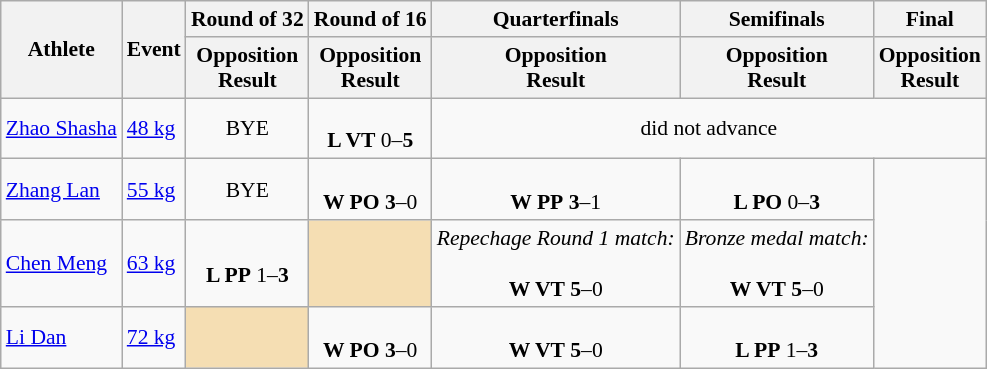<table class="wikitable" style="font-size:90%;">
<tr>
<th rowspan=2>Athlete</th>
<th rowspan=2>Event</th>
<th>Round of 32</th>
<th>Round of 16</th>
<th>Quarterfinals</th>
<th>Semifinals</th>
<th>Final</th>
</tr>
<tr>
<th>Opposition<br>Result</th>
<th>Opposition<br>Result</th>
<th>Opposition<br>Result</th>
<th>Opposition<br>Result</th>
<th>Opposition<br>Result</th>
</tr>
<tr>
<td><a href='#'>Zhao Shasha</a></td>
<td><a href='#'>48 kg</a></td>
<td align=center>BYE</td>
<td align=center><br><strong>L VT</strong> 0–<strong>5</strong></td>
<td style="text-align:center;" colspan="7">did not advance</td>
</tr>
<tr>
<td><a href='#'>Zhang Lan</a></td>
<td><a href='#'>55 kg</a></td>
<td align=center>BYE</td>
<td align=center><br><strong>W PO</strong> <strong>3</strong>–0</td>
<td align=center><br><strong>W PP</strong> <strong>3</strong>–1</td>
<td align=center><br><strong>L PO</strong> 0–<strong>3</strong><br></td>
</tr>
<tr>
<td><a href='#'>Chen Meng</a></td>
<td><a href='#'>63 kg</a></td>
<td align=center><br><strong>L PP</strong> 1–<strong>3</strong></td>
<td style="background:wheat;"></td>
<td align=center><em>Repechage Round 1 match:</em><br><br><strong>W VT</strong> <strong>5</strong>–0</td>
<td align=center><em>Bronze medal match:</em><br><br><strong>W VT</strong> <strong>5</strong>–0<br></td>
</tr>
<tr>
<td><a href='#'>Li Dan</a></td>
<td><a href='#'>72 kg</a></td>
<td style="background:wheat;"></td>
<td align=center><br><strong>W PO</strong> <strong>3</strong>–0</td>
<td align=center><br><strong>W VT</strong> <strong>5</strong>–0</td>
<td align=center><br><strong>L PP</strong> 1–<strong>3</strong><br></td>
</tr>
</table>
